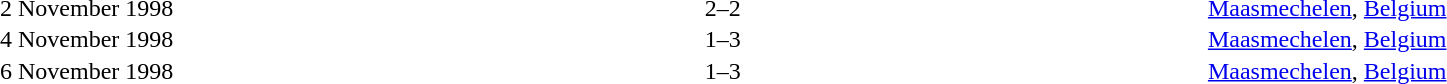<table cellspacing=1 width=85%>
<tr>
<th width=15%></th>
<th width=25%></th>
<th width=10%></th>
<th width=25%></th>
<th width=25%></th>
</tr>
<tr>
<td>2 November 1998</td>
<td align=right></td>
<td align=center>2–2</td>
<td></td>
<td><a href='#'>Maasmechelen</a>, <a href='#'>Belgium</a></td>
</tr>
<tr>
<td>4 November 1998</td>
<td align=right></td>
<td align=center>1–3</td>
<td></td>
<td><a href='#'>Maasmechelen</a>, <a href='#'>Belgium</a></td>
</tr>
<tr>
<td>6 November 1998</td>
<td align=right></td>
<td align=center>1–3</td>
<td></td>
<td><a href='#'>Maasmechelen</a>, <a href='#'>Belgium</a></td>
</tr>
</table>
